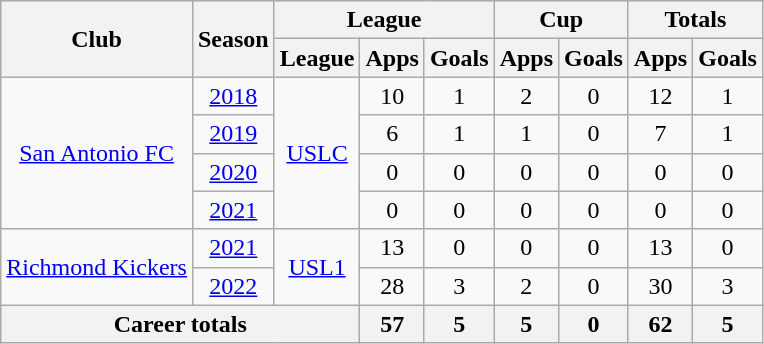<table class="wikitable" Style="text-align: center">
<tr>
<th rowspan="2">Club</th>
<th rowspan="2">Season</th>
<th colspan="3">League</th>
<th colspan="2">Cup</th>
<th colspan="2">Totals</th>
</tr>
<tr>
<th>League</th>
<th>Apps</th>
<th>Goals</th>
<th>Apps</th>
<th>Goals</th>
<th>Apps</th>
<th>Goals</th>
</tr>
<tr>
<td rowspan="4"><a href='#'>San Antonio FC</a></td>
<td><a href='#'>2018</a></td>
<td rowspan="4"><a href='#'>USLC</a></td>
<td>10</td>
<td>1</td>
<td>2</td>
<td>0</td>
<td>12</td>
<td>1</td>
</tr>
<tr>
<td><a href='#'>2019</a></td>
<td>6</td>
<td>1</td>
<td>1</td>
<td>0</td>
<td>7</td>
<td>1</td>
</tr>
<tr>
<td><a href='#'>2020</a></td>
<td>0</td>
<td>0</td>
<td>0</td>
<td>0</td>
<td>0</td>
<td>0</td>
</tr>
<tr>
<td><a href='#'>2021</a></td>
<td>0</td>
<td>0</td>
<td>0</td>
<td>0</td>
<td>0</td>
<td>0</td>
</tr>
<tr>
<td rowspan="2"><a href='#'>Richmond Kickers</a></td>
<td><a href='#'>2021</a></td>
<td rowspan="2"><a href='#'>USL1</a></td>
<td>13</td>
<td>0</td>
<td>0</td>
<td>0</td>
<td>13</td>
<td>0</td>
</tr>
<tr>
<td><a href='#'>2022</a></td>
<td>28</td>
<td>3</td>
<td>2</td>
<td>0</td>
<td>30</td>
<td>3</td>
</tr>
<tr>
<th colspan="3">Career totals</th>
<th>57</th>
<th>5</th>
<th>5</th>
<th>0</th>
<th>62</th>
<th>5</th>
</tr>
</table>
